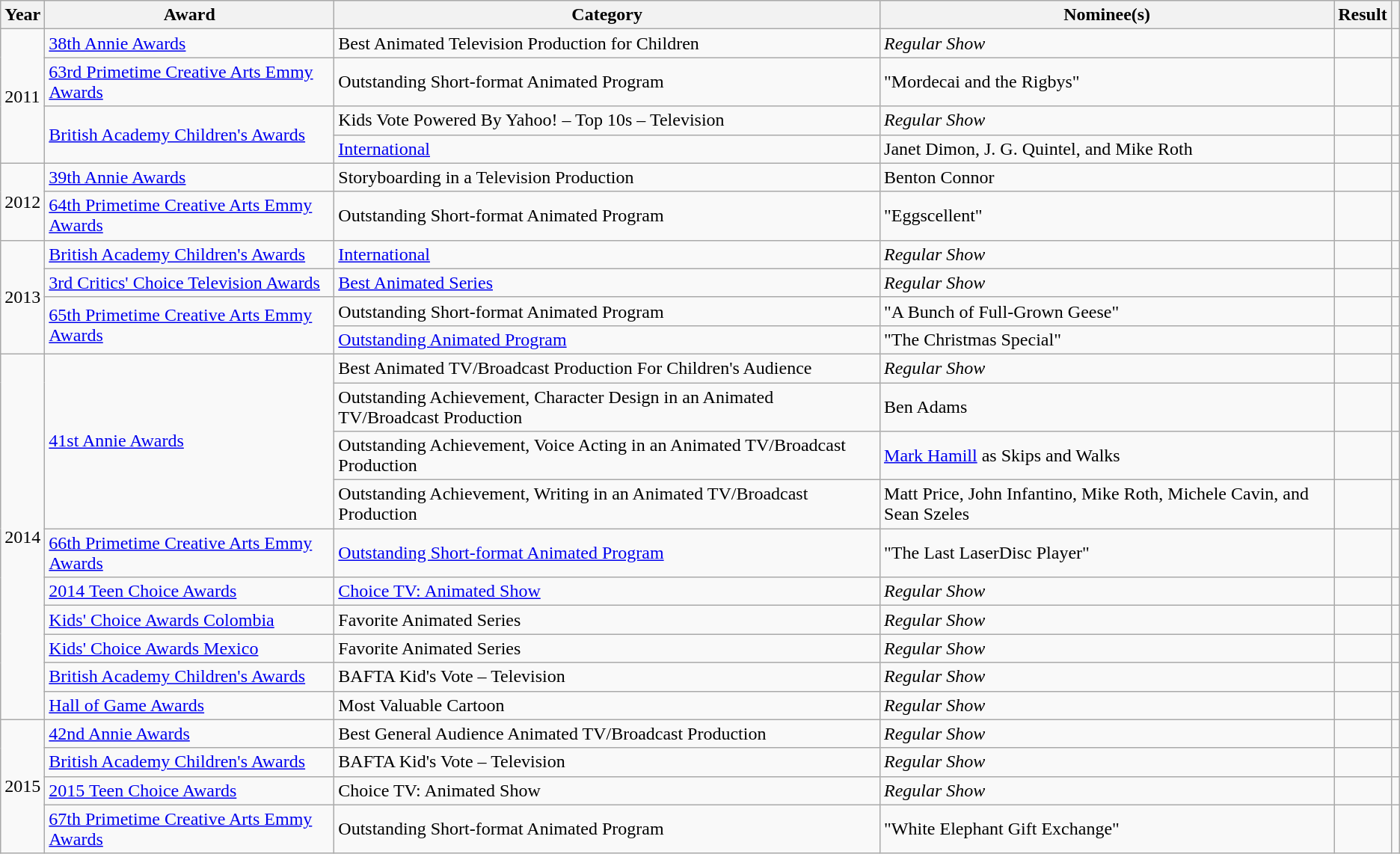<table class="wikitable sortable">
<tr>
<th>Year</th>
<th>Award</th>
<th>Category</th>
<th>Nominee(s)</th>
<th>Result</th>
<th></th>
</tr>
<tr>
<td rowspan="4">2011</td>
<td><a href='#'>38th Annie Awards</a></td>
<td>Best Animated Television Production for Children</td>
<td><em>Regular Show</em></td>
<td></td>
<td align=center></td>
</tr>
<tr>
<td><a href='#'>63rd Primetime Creative Arts Emmy Awards</a></td>
<td>Outstanding Short-format Animated Program</td>
<td>"Mordecai and the Rigbys"</td>
<td></td>
<td align=center></td>
</tr>
<tr>
<td rowspan=2><a href='#'>British Academy Children's Awards</a></td>
<td>Kids Vote Powered By Yahoo! – Top 10s – Television</td>
<td><em>Regular Show</em></td>
<td></td>
<td align=center></td>
</tr>
<tr>
<td><a href='#'>International</a></td>
<td>Janet Dimon, J. G. Quintel, and Mike Roth</td>
<td></td>
<td align=center></td>
</tr>
<tr>
<td rowspan="2">2012</td>
<td><a href='#'>39th Annie Awards</a></td>
<td>Storyboarding in a Television Production</td>
<td>Benton Connor</td>
<td></td>
<td align=center></td>
</tr>
<tr>
<td><a href='#'>64th Primetime Creative Arts Emmy Awards</a></td>
<td>Outstanding Short-format Animated Program</td>
<td>"Eggscellent"</td>
<td></td>
<td align=center></td>
</tr>
<tr>
<td rowspan="4">2013</td>
<td><a href='#'>British Academy Children's Awards</a></td>
<td><a href='#'>International</a></td>
<td><em>Regular Show</em></td>
<td></td>
<td align=center></td>
</tr>
<tr>
<td><a href='#'>3rd Critics' Choice Television Awards</a></td>
<td><a href='#'>Best Animated Series</a></td>
<td><em>Regular Show</em></td>
<td></td>
<td align=center></td>
</tr>
<tr>
<td rowspan="2"><a href='#'>65th Primetime Creative Arts Emmy Awards</a></td>
<td>Outstanding Short-format Animated Program</td>
<td>"A Bunch of Full-Grown Geese"</td>
<td></td>
<td align=center></td>
</tr>
<tr>
<td><a href='#'>Outstanding Animated Program</a></td>
<td>"The Christmas Special"</td>
<td></td>
<td align=center></td>
</tr>
<tr>
<td rowspan="10">2014</td>
<td rowspan="4"><a href='#'>41st Annie Awards</a></td>
<td>Best Animated TV/Broadcast Production For Children's Audience</td>
<td><em>Regular Show</em></td>
<td></td>
<td align=center></td>
</tr>
<tr>
<td>Outstanding Achievement, Character Design in an Animated TV/Broadcast Production</td>
<td>Ben Adams</td>
<td></td>
<td align=center></td>
</tr>
<tr>
<td>Outstanding Achievement, Voice Acting in an Animated TV/Broadcast Production</td>
<td><a href='#'>Mark Hamill</a> as Skips and Walks</td>
<td></td>
<td align=center></td>
</tr>
<tr>
<td>Outstanding Achievement, Writing in an Animated TV/Broadcast Production</td>
<td>Matt Price, John Infantino, Mike Roth, Michele Cavin, and Sean Szeles</td>
<td></td>
<td align=center></td>
</tr>
<tr>
<td><a href='#'>66th Primetime Creative Arts Emmy Awards</a></td>
<td><a href='#'>Outstanding Short-format Animated Program</a></td>
<td>"The Last LaserDisc Player"</td>
<td></td>
<td align=center></td>
</tr>
<tr>
<td><a href='#'>2014 Teen Choice Awards</a></td>
<td><a href='#'>Choice TV: Animated Show</a></td>
<td><em>Regular Show</em></td>
<td></td>
<td align=center></td>
</tr>
<tr>
<td><a href='#'>Kids' Choice Awards Colombia</a></td>
<td>Favorite Animated Series</td>
<td><em>Regular Show</em></td>
<td></td>
<td align=center></td>
</tr>
<tr>
<td><a href='#'>Kids' Choice Awards Mexico</a></td>
<td>Favorite Animated Series</td>
<td><em>Regular Show</em></td>
<td></td>
<td align=center></td>
</tr>
<tr>
<td><a href='#'>British Academy Children's Awards</a></td>
<td>BAFTA Kid's Vote – Television</td>
<td><em>Regular Show</em></td>
<td></td>
<td align=center></td>
</tr>
<tr>
<td><a href='#'>Hall of Game Awards</a></td>
<td>Most Valuable Cartoon</td>
<td><em>Regular Show</em></td>
<td></td>
<td align=center></td>
</tr>
<tr>
<td rowspan="4">2015</td>
<td><a href='#'>42nd Annie Awards</a></td>
<td>Best General Audience Animated TV/Broadcast Production</td>
<td><em>Regular Show</em></td>
<td></td>
<td align=center></td>
</tr>
<tr>
<td><a href='#'>British Academy Children's Awards</a></td>
<td>BAFTA Kid's Vote – Television</td>
<td><em>Regular Show</em></td>
<td></td>
<td align=center></td>
</tr>
<tr>
<td><a href='#'>2015 Teen Choice Awards</a></td>
<td>Choice TV: Animated Show</td>
<td><em>Regular Show</em></td>
<td></td>
<td align=center></td>
</tr>
<tr>
<td><a href='#'>67th Primetime Creative Arts Emmy Awards</a></td>
<td>Outstanding Short-format Animated Program</td>
<td>"White Elephant Gift Exchange"</td>
<td></td>
<td align=center></td>
</tr>
</table>
